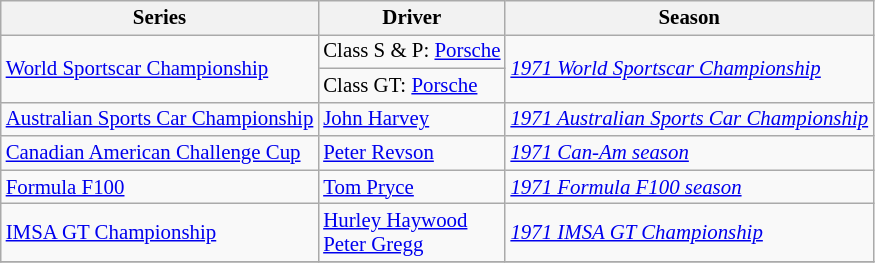<table class="wikitable" style="font-size: 87%;">
<tr>
<th>Series</th>
<th>Driver</th>
<th>Season</th>
</tr>
<tr>
<td rowspan=2><a href='#'>World Sportscar Championship</a></td>
<td>Class S & P:  <a href='#'>Porsche</a></td>
<td rowspan=2><em><a href='#'>1971 World Sportscar Championship</a></em></td>
</tr>
<tr>
<td>Class GT:  <a href='#'>Porsche</a></td>
</tr>
<tr>
<td><a href='#'>Australian Sports Car Championship</a></td>
<td> <a href='#'>John Harvey</a></td>
<td><em><a href='#'>1971 Australian Sports Car Championship</a></em></td>
</tr>
<tr>
<td><a href='#'>Canadian American Challenge Cup</a></td>
<td> <a href='#'>Peter Revson</a></td>
<td><em><a href='#'>1971 Can-Am season</a></em></td>
</tr>
<tr>
<td><a href='#'>Formula F100</a></td>
<td> <a href='#'>Tom Pryce</a></td>
<td><em><a href='#'>1971 Formula F100 season</a></em></td>
</tr>
<tr>
<td><a href='#'>IMSA GT Championship</a></td>
<td> <a href='#'>Hurley Haywood</a><br> <a href='#'>Peter Gregg</a></td>
<td><em><a href='#'>1971 IMSA GT Championship</a></em></td>
</tr>
<tr>
</tr>
</table>
